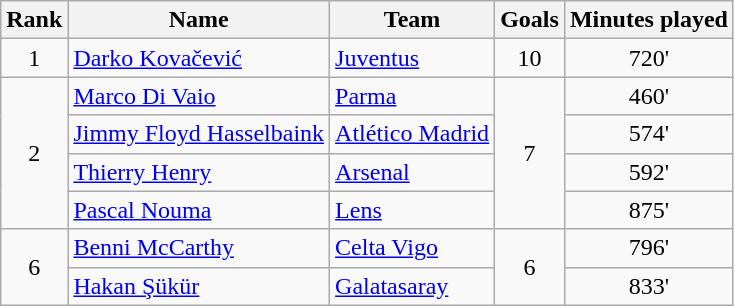<table class="wikitable" style="text-align:center">
<tr>
<th>Rank</th>
<th>Name</th>
<th>Team</th>
<th>Goals</th>
<th>Minutes played</th>
</tr>
<tr>
<td>1</td>
<td align="left"> <a href='#'>Darko Kovačević</a></td>
<td align="left"> <a href='#'>Juventus</a></td>
<td>10</td>
<td>720'</td>
</tr>
<tr>
<td rowspan="4">2</td>
<td align="left"> <a href='#'>Marco Di Vaio</a></td>
<td align="left"> <a href='#'>Parma</a></td>
<td rowspan="4">7</td>
<td>460'</td>
</tr>
<tr>
<td align="left"> <a href='#'>Jimmy Floyd Hasselbaink</a></td>
<td align="left"> <a href='#'>Atlético Madrid</a></td>
<td>574'</td>
</tr>
<tr>
<td align="left"> <a href='#'>Thierry Henry</a></td>
<td align="left"> <a href='#'>Arsenal</a></td>
<td>592'</td>
</tr>
<tr>
<td align="left"> <a href='#'>Pascal Nouma</a></td>
<td align="left"> <a href='#'>Lens</a></td>
<td>875'</td>
</tr>
<tr>
<td rowspan="2">6</td>
<td align="left"> <a href='#'>Benni McCarthy</a></td>
<td align="left"> <a href='#'>Celta Vigo</a></td>
<td rowspan="2">6</td>
<td>796'</td>
</tr>
<tr>
<td align="left"> <a href='#'>Hakan Şükür</a></td>
<td align="left"> <a href='#'>Galatasaray</a></td>
<td>833'</td>
</tr>
</table>
